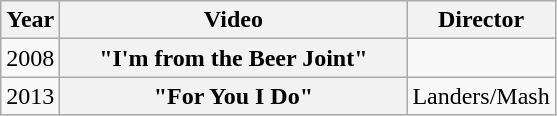<table class="wikitable plainrowheaders">
<tr>
<th>Year</th>
<th style="width:14em;">Video</th>
<th>Director</th>
</tr>
<tr>
<td>2008</td>
<th scope="row">"I'm from the Beer Joint"</th>
<td></td>
</tr>
<tr>
<td>2013</td>
<th scope="row">"For You I Do"</th>
<td>Landers/Mash</td>
</tr>
</table>
